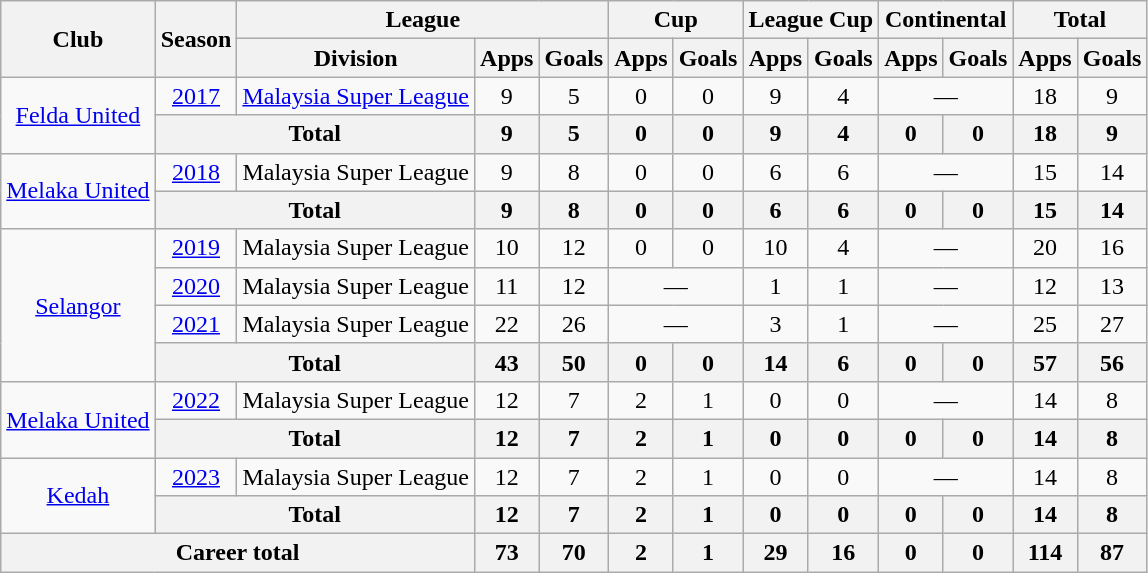<table class="wikitable" style="text-align:center">
<tr>
<th rowspan="2">Club</th>
<th rowspan="2">Season</th>
<th colspan="3">League</th>
<th colspan="2">Cup</th>
<th colspan="2">League Cup</th>
<th colspan="2">Continental</th>
<th colspan="2">Total</th>
</tr>
<tr>
<th>Division</th>
<th>Apps</th>
<th>Goals</th>
<th>Apps</th>
<th>Goals</th>
<th>Apps</th>
<th>Goals</th>
<th>Apps</th>
<th>Goals</th>
<th>Apps</th>
<th>Goals</th>
</tr>
<tr>
<td rowspan=2><a href='#'>Felda United</a></td>
<td><a href='#'>2017</a></td>
<td><a href='#'>Malaysia Super League</a></td>
<td>9</td>
<td>5</td>
<td>0</td>
<td>0</td>
<td>9</td>
<td>4</td>
<td colspan="2">—</td>
<td>18</td>
<td>9</td>
</tr>
<tr>
<th colspan="2">Total</th>
<th>9</th>
<th>5</th>
<th>0</th>
<th>0</th>
<th>9</th>
<th>4</th>
<th>0</th>
<th>0</th>
<th>18</th>
<th>9</th>
</tr>
<tr>
<td rowspan=2><a href='#'>Melaka United</a></td>
<td><a href='#'>2018</a></td>
<td>Malaysia Super League</td>
<td>9</td>
<td>8</td>
<td>0</td>
<td>0</td>
<td>6</td>
<td>6</td>
<td colspan="2">—</td>
<td>15</td>
<td>14</td>
</tr>
<tr>
<th colspan="2">Total</th>
<th>9</th>
<th>8</th>
<th>0</th>
<th>0</th>
<th>6</th>
<th>6</th>
<th>0</th>
<th>0</th>
<th>15</th>
<th>14</th>
</tr>
<tr>
<td rowspan=4><a href='#'>Selangor</a></td>
<td><a href='#'>2019</a></td>
<td>Malaysia Super League</td>
<td>10</td>
<td>12</td>
<td>0</td>
<td>0</td>
<td>10</td>
<td>4</td>
<td colspan="2">—</td>
<td>20</td>
<td>16</td>
</tr>
<tr>
<td><a href='#'>2020</a></td>
<td>Malaysia Super League</td>
<td>11</td>
<td>12</td>
<td colspan="2">—</td>
<td>1</td>
<td>1</td>
<td colspan="2">—</td>
<td>12</td>
<td>13</td>
</tr>
<tr>
<td><a href='#'>2021</a></td>
<td>Malaysia Super League</td>
<td>22</td>
<td>26</td>
<td colspan="2">—</td>
<td>3</td>
<td>1</td>
<td colspan="2">—</td>
<td>25</td>
<td>27</td>
</tr>
<tr>
<th colspan="2">Total</th>
<th>43</th>
<th>50</th>
<th>0</th>
<th>0</th>
<th>14</th>
<th>6</th>
<th>0</th>
<th>0</th>
<th>57</th>
<th>56</th>
</tr>
<tr>
<td rowspan=2><a href='#'>Melaka United</a></td>
<td><a href='#'>2022</a></td>
<td>Malaysia Super League</td>
<td>12</td>
<td>7</td>
<td>2</td>
<td>1</td>
<td>0</td>
<td>0</td>
<td colspan="2">—</td>
<td>14</td>
<td>8</td>
</tr>
<tr>
<th colspan="2">Total</th>
<th>12</th>
<th>7</th>
<th>2</th>
<th>1</th>
<th>0</th>
<th>0</th>
<th>0</th>
<th>0</th>
<th>14</th>
<th>8</th>
</tr>
<tr>
<td rowspan=2><a href='#'>Kedah</a></td>
<td><a href='#'>2023</a></td>
<td>Malaysia Super League</td>
<td>12</td>
<td>7</td>
<td>2</td>
<td>1</td>
<td>0</td>
<td>0</td>
<td colspan="2">—</td>
<td>14</td>
<td>8</td>
</tr>
<tr>
<th colspan="2">Total</th>
<th>12</th>
<th>7</th>
<th>2</th>
<th>1</th>
<th>0</th>
<th>0</th>
<th>0</th>
<th>0</th>
<th>14</th>
<th>8</th>
</tr>
<tr>
<th colspan="3">Career total</th>
<th>73</th>
<th>70</th>
<th>2</th>
<th>1</th>
<th>29</th>
<th>16</th>
<th>0</th>
<th>0</th>
<th>114</th>
<th>87</th>
</tr>
</table>
